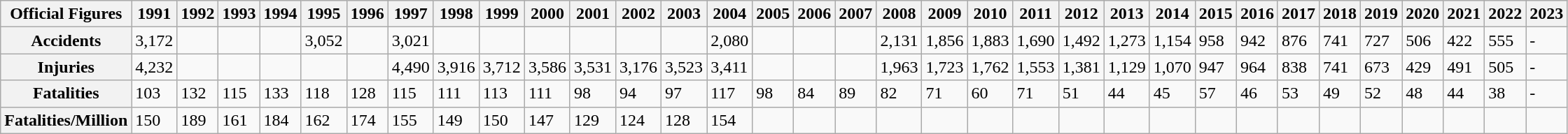<table class="wikitable">
<tr>
<th>Official Figures </th>
<th>1991</th>
<th>1992</th>
<th>1993</th>
<th>1994</th>
<th>1995</th>
<th>1996</th>
<th>1997</th>
<th>1998</th>
<th>1999</th>
<th>2000</th>
<th>2001</th>
<th>2002</th>
<th>2003</th>
<th>2004</th>
<th>2005</th>
<th>2006</th>
<th>2007</th>
<th>2008</th>
<th>2009</th>
<th>2010</th>
<th>2011</th>
<th>2012</th>
<th>2013</th>
<th>2014</th>
<th>2015</th>
<th>2016</th>
<th>2017</th>
<th>2018</th>
<th>2019</th>
<th>2020</th>
<th>2021</th>
<th>2022</th>
<th>2023</th>
</tr>
<tr>
<th>Accidents</th>
<td>3,172</td>
<td></td>
<td></td>
<td></td>
<td>3,052</td>
<td></td>
<td>3,021</td>
<td></td>
<td></td>
<td></td>
<td></td>
<td></td>
<td></td>
<td>2,080</td>
<td></td>
<td></td>
<td></td>
<td>2,131</td>
<td>1,856</td>
<td>1,883</td>
<td>1,690</td>
<td>1,492</td>
<td>1,273</td>
<td>1,154</td>
<td>958</td>
<td>942</td>
<td>876</td>
<td>741</td>
<td>727</td>
<td>506</td>
<td>422</td>
<td>555</td>
<td>-</td>
</tr>
<tr>
<th>Injuries</th>
<td>4,232</td>
<td></td>
<td></td>
<td></td>
<td></td>
<td></td>
<td>4,490</td>
<td>3,916</td>
<td>3,712</td>
<td>3,586</td>
<td>3,531</td>
<td>3,176</td>
<td>3,523</td>
<td>3,411</td>
<td></td>
<td></td>
<td></td>
<td>1,963</td>
<td>1,723</td>
<td>1,762</td>
<td>1,553</td>
<td>1,381</td>
<td>1,129</td>
<td>1,070</td>
<td>947</td>
<td>964</td>
<td>838</td>
<td>741</td>
<td>673</td>
<td>429</td>
<td>491</td>
<td>505</td>
<td>-</td>
</tr>
<tr>
<th>Fatalities</th>
<td>103</td>
<td>132</td>
<td>115</td>
<td>133</td>
<td>118</td>
<td>128</td>
<td>115</td>
<td>111</td>
<td>113</td>
<td>111</td>
<td>98</td>
<td>94</td>
<td>97</td>
<td>117</td>
<td>98</td>
<td>84</td>
<td>89</td>
<td>82</td>
<td>71</td>
<td>60</td>
<td>71</td>
<td>51</td>
<td>44</td>
<td>45</td>
<td>57</td>
<td>46</td>
<td>53</td>
<td>49</td>
<td>52</td>
<td>48</td>
<td>44</td>
<td>38</td>
<td>-</td>
</tr>
<tr>
<th>Fatalities/Million</th>
<td>150</td>
<td>189</td>
<td>161</td>
<td>184</td>
<td>162</td>
<td>174</td>
<td>155</td>
<td>149</td>
<td>150</td>
<td>147</td>
<td>129</td>
<td>124</td>
<td>128</td>
<td>154</td>
<td></td>
<td></td>
<td></td>
<td></td>
<td></td>
<td></td>
<td></td>
<td></td>
<td></td>
<td></td>
<td></td>
<td></td>
<td></td>
<td></td>
<td></td>
<td></td>
<td></td>
<td></td>
<td></td>
</tr>
</table>
